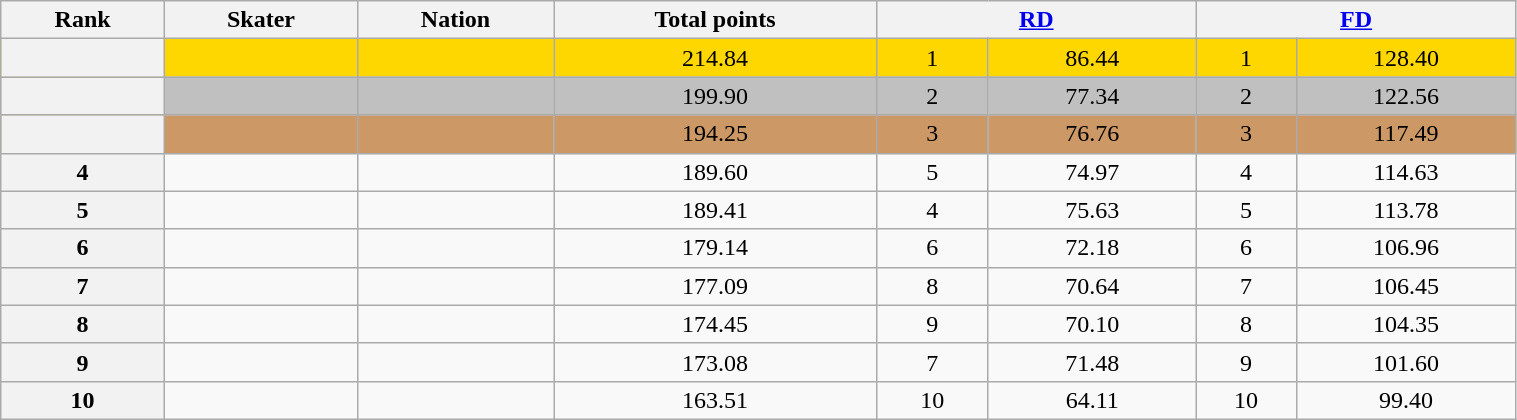<table class="wikitable sortable" style="text-align:center;" width="80%">
<tr>
<th scope="col">Rank</th>
<th scope="col">Skater</th>
<th scope="col">Nation</th>
<th scope="col">Total points</th>
<th scope="col" colspan="2" width="80px"><a href='#'>RD</a></th>
<th scope="col" colspan="2" width="80px"><a href='#'>FD</a></th>
</tr>
<tr bgcolor="gold">
<th scope="row"></th>
<td align="left"></td>
<td align="left"></td>
<td>214.84</td>
<td>1</td>
<td>86.44</td>
<td>1</td>
<td>128.40</td>
</tr>
<tr bgcolor="silver">
<th scope="row"></th>
<td align="left"></td>
<td align="left"></td>
<td>199.90</td>
<td>2</td>
<td>77.34</td>
<td>2</td>
<td>122.56</td>
</tr>
<tr bgcolor="cc9966">
<th scope="row"></th>
<td align="left"></td>
<td align="left"></td>
<td>194.25</td>
<td>3</td>
<td>76.76</td>
<td>3</td>
<td>117.49</td>
</tr>
<tr>
<th scope="row">4</th>
<td align="left"></td>
<td align="left"></td>
<td>189.60</td>
<td>5</td>
<td>74.97</td>
<td>4</td>
<td>114.63</td>
</tr>
<tr>
<th scope="row">5</th>
<td align="left"></td>
<td align="left"></td>
<td>189.41</td>
<td>4</td>
<td>75.63</td>
<td>5</td>
<td>113.78</td>
</tr>
<tr>
<th scope="row">6</th>
<td align="left"></td>
<td align="left"></td>
<td>179.14</td>
<td>6</td>
<td>72.18</td>
<td>6</td>
<td>106.96</td>
</tr>
<tr>
<th scope="row">7</th>
<td align="left"></td>
<td align="left"></td>
<td>177.09</td>
<td>8</td>
<td>70.64</td>
<td>7</td>
<td>106.45</td>
</tr>
<tr>
<th scope="row">8</th>
<td align="left"></td>
<td align="left"></td>
<td>174.45</td>
<td>9</td>
<td>70.10</td>
<td>8</td>
<td>104.35</td>
</tr>
<tr>
<th scope="row">9</th>
<td align="left"></td>
<td align="left"></td>
<td>173.08</td>
<td>7</td>
<td>71.48</td>
<td>9</td>
<td>101.60</td>
</tr>
<tr>
<th scope="row">10</th>
<td align="left"></td>
<td align="left"></td>
<td>163.51</td>
<td>10</td>
<td>64.11</td>
<td>10</td>
<td>99.40</td>
</tr>
</table>
